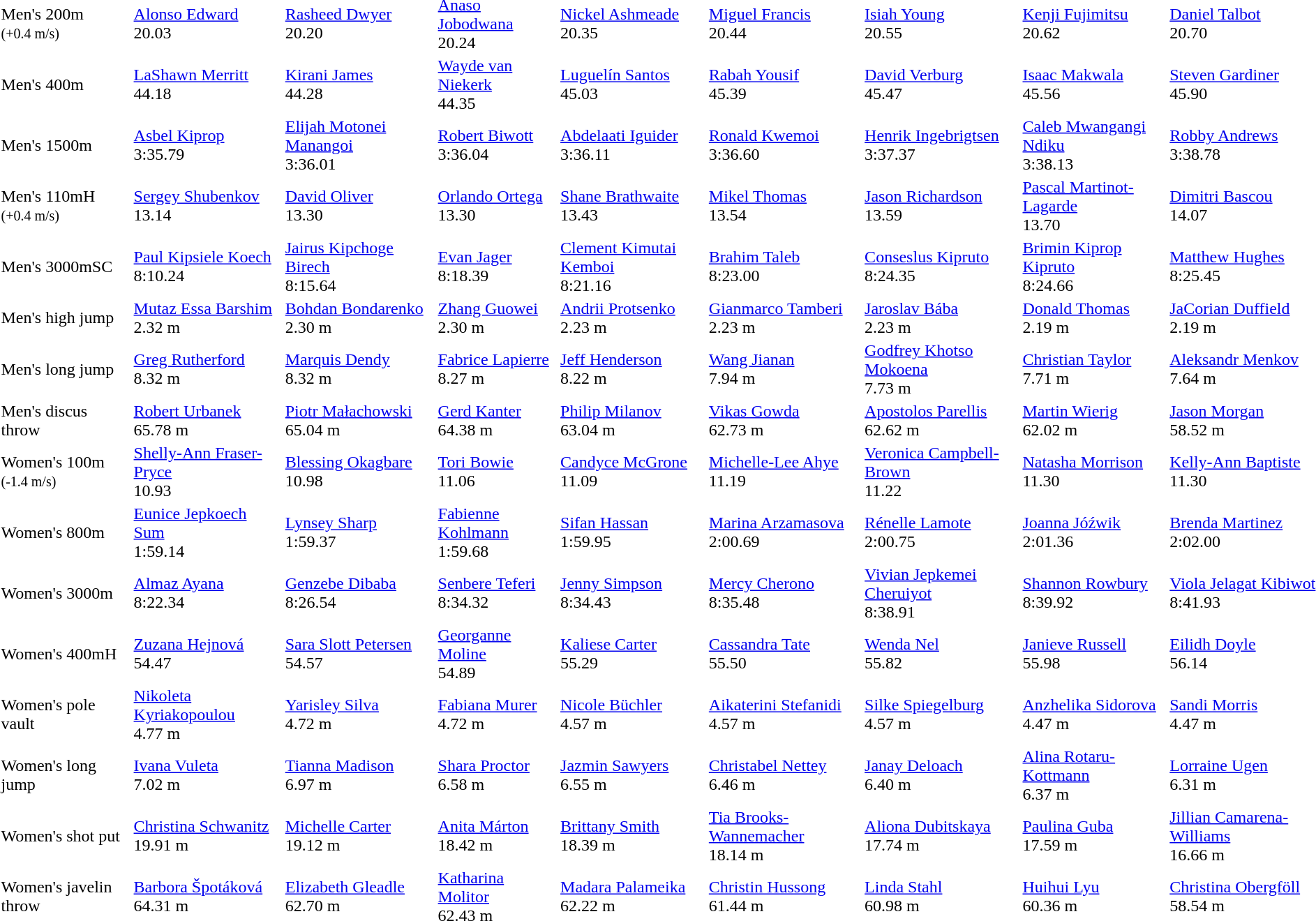<table>
<tr>
<td>Men's 200m<br><small>(+0.4 m/s)</small></td>
<td><a href='#'>Alonso Edward</a><br>  20.03</td>
<td><a href='#'>Rasheed Dwyer</a><br>  20.20</td>
<td><a href='#'>Anaso Jobodwana</a><br>  20.24</td>
<td><a href='#'>Nickel Ashmeade</a><br>  20.35</td>
<td><a href='#'>Miguel Francis</a><br>  20.44</td>
<td><a href='#'>Isiah Young</a><br>  20.55</td>
<td><a href='#'>Kenji Fujimitsu</a><br>  20.62</td>
<td><a href='#'>Daniel Talbot</a><br>  20.70</td>
</tr>
<tr>
<td>Men's 400m</td>
<td><a href='#'>LaShawn Merritt</a><br>  44.18</td>
<td><a href='#'>Kirani James</a><br>  44.28</td>
<td><a href='#'>Wayde van Niekerk</a><br>  44.35</td>
<td><a href='#'>Luguelín Santos</a><br>  45.03</td>
<td><a href='#'>Rabah Yousif</a><br>  45.39</td>
<td><a href='#'>David Verburg</a><br>  45.47</td>
<td><a href='#'>Isaac Makwala</a><br>  45.56</td>
<td><a href='#'>Steven Gardiner</a><br>  45.90</td>
</tr>
<tr>
<td>Men's 1500m</td>
<td><a href='#'>Asbel Kiprop</a><br>  3:35.79</td>
<td><a href='#'>Elijah Motonei Manangoi</a><br>  3:36.01</td>
<td><a href='#'>Robert Biwott</a><br>  3:36.04</td>
<td><a href='#'>Abdelaati Iguider</a><br>  3:36.11</td>
<td><a href='#'>Ronald Kwemoi</a><br>  3:36.60</td>
<td><a href='#'>Henrik Ingebrigtsen</a><br>  3:37.37</td>
<td><a href='#'>Caleb Mwangangi Ndiku</a><br>  3:38.13</td>
<td><a href='#'>Robby Andrews</a><br>  3:38.78</td>
</tr>
<tr>
<td>Men's 110mH<br><small>(+0.4 m/s)</small></td>
<td><a href='#'>Sergey Shubenkov</a><br>  13.14</td>
<td><a href='#'>David Oliver</a><br>  13.30</td>
<td><a href='#'>Orlando Ortega</a><br>  13.30</td>
<td><a href='#'>Shane Brathwaite</a><br>  13.43</td>
<td><a href='#'>Mikel Thomas</a><br>  13.54</td>
<td><a href='#'>Jason Richardson</a><br>  13.59</td>
<td><a href='#'>Pascal Martinot-Lagarde</a><br>  13.70</td>
<td><a href='#'>Dimitri Bascou</a><br>  14.07</td>
</tr>
<tr>
<td>Men's 3000mSC</td>
<td><a href='#'>Paul Kipsiele Koech</a><br>  8:10.24</td>
<td><a href='#'>Jairus Kipchoge Birech</a><br>  8:15.64</td>
<td><a href='#'>Evan Jager</a><br>  8:18.39</td>
<td><a href='#'>Clement Kimutai Kemboi</a><br>  8:21.16</td>
<td><a href='#'>Brahim Taleb</a><br>  8:23.00</td>
<td><a href='#'>Conseslus Kipruto</a><br>  8:24.35</td>
<td><a href='#'>Brimin Kiprop Kipruto</a><br>  8:24.66</td>
<td><a href='#'>Matthew Hughes</a><br>  8:25.45</td>
</tr>
<tr>
<td>Men's high jump</td>
<td><a href='#'>Mutaz Essa Barshim</a><br>  2.32 m</td>
<td><a href='#'>Bohdan Bondarenko</a><br>  2.30 m</td>
<td><a href='#'>Zhang Guowei</a><br>  2.30 m</td>
<td><a href='#'>Andrii Protsenko</a><br>  2.23 m</td>
<td><a href='#'>Gianmarco Tamberi</a><br>  2.23 m</td>
<td><a href='#'>Jaroslav Bába</a><br>  2.23 m</td>
<td><a href='#'>Donald Thomas</a><br>  2.19 m</td>
<td><a href='#'>JaCorian Duffield</a><br>  2.19 m</td>
</tr>
<tr>
<td>Men's long jump</td>
<td><a href='#'>Greg Rutherford</a><br>  8.32 m</td>
<td><a href='#'>Marquis Dendy</a><br>  8.32 m</td>
<td><a href='#'>Fabrice Lapierre</a><br>  8.27 m</td>
<td><a href='#'>Jeff Henderson</a><br>  8.22 m</td>
<td><a href='#'>Wang Jianan</a><br>  7.94 m</td>
<td><a href='#'>Godfrey Khotso Mokoena</a><br>  7.73 m</td>
<td><a href='#'>Christian Taylor</a><br>  7.71 m</td>
<td><a href='#'>Aleksandr Menkov</a><br>  7.64 m</td>
</tr>
<tr>
<td>Men's discus throw</td>
<td><a href='#'>Robert Urbanek</a><br>  65.78 m</td>
<td><a href='#'>Piotr Małachowski</a><br>  65.04 m</td>
<td><a href='#'>Gerd Kanter</a><br>  64.38 m</td>
<td><a href='#'>Philip Milanov</a><br>  63.04 m</td>
<td><a href='#'>Vikas Gowda</a><br>  62.73 m</td>
<td><a href='#'>Apostolos Parellis</a><br>  62.62 m</td>
<td><a href='#'>Martin Wierig</a><br>  62.02 m</td>
<td><a href='#'>Jason Morgan</a><br>  58.52 m</td>
</tr>
<tr>
<td>Women's 100m<br><small>(-1.4 m/s)</small></td>
<td><a href='#'>Shelly-Ann Fraser-Pryce</a><br>  10.93</td>
<td><a href='#'>Blessing Okagbare</a><br>  10.98</td>
<td><a href='#'>Tori Bowie</a><br>  11.06</td>
<td><a href='#'>Candyce McGrone</a><br>  11.09</td>
<td><a href='#'>Michelle-Lee Ahye</a><br>  11.19</td>
<td><a href='#'>Veronica Campbell-Brown</a><br>  11.22</td>
<td><a href='#'>Natasha Morrison</a><br>  11.30</td>
<td><a href='#'>Kelly-Ann Baptiste</a><br>  11.30</td>
</tr>
<tr>
<td>Women's 800m</td>
<td><a href='#'>Eunice Jepkoech Sum</a><br>  1:59.14</td>
<td><a href='#'>Lynsey Sharp</a><br>  1:59.37</td>
<td><a href='#'>Fabienne Kohlmann</a><br>  1:59.68</td>
<td><a href='#'>Sifan Hassan</a><br>  1:59.95</td>
<td><a href='#'>Marina Arzamasova</a><br>  2:00.69</td>
<td><a href='#'>Rénelle Lamote</a><br>  2:00.75</td>
<td><a href='#'>Joanna Jóźwik</a><br>  2:01.36</td>
<td><a href='#'>Brenda Martinez</a><br>  2:02.00</td>
</tr>
<tr>
<td>Women's 3000m</td>
<td><a href='#'>Almaz Ayana</a><br>  8:22.34</td>
<td><a href='#'>Genzebe Dibaba</a><br>  8:26.54</td>
<td><a href='#'>Senbere Teferi</a><br>  8:34.32</td>
<td><a href='#'>Jenny Simpson</a><br>  8:34.43</td>
<td><a href='#'>Mercy Cherono</a><br>  8:35.48</td>
<td><a href='#'>Vivian Jepkemei Cheruiyot</a><br>  8:38.91</td>
<td><a href='#'>Shannon Rowbury</a><br>  8:39.92</td>
<td><a href='#'>Viola Jelagat Kibiwot</a><br>  8:41.93</td>
</tr>
<tr>
<td>Women's 400mH</td>
<td><a href='#'>Zuzana Hejnová</a><br>  54.47</td>
<td><a href='#'>Sara Slott Petersen</a><br>  54.57</td>
<td><a href='#'>Georganne Moline</a><br>  54.89</td>
<td><a href='#'>Kaliese Carter</a><br>  55.29</td>
<td><a href='#'>Cassandra Tate</a><br>  55.50</td>
<td><a href='#'>Wenda Nel</a><br>  55.82</td>
<td><a href='#'>Janieve Russell</a><br>  55.98</td>
<td><a href='#'>Eilidh Doyle</a><br>  56.14</td>
</tr>
<tr>
<td>Women's pole vault</td>
<td><a href='#'>Nikoleta Kyriakopoulou</a><br>  4.77 m</td>
<td><a href='#'>Yarisley Silva</a><br>  4.72 m</td>
<td><a href='#'>Fabiana Murer</a><br>  4.72 m</td>
<td><a href='#'>Nicole Büchler</a><br>  4.57 m</td>
<td><a href='#'>Aikaterini Stefanidi</a><br>  4.57 m</td>
<td><a href='#'>Silke Spiegelburg</a><br>  4.57 m</td>
<td><a href='#'>Anzhelika Sidorova</a><br>  4.47 m</td>
<td><a href='#'>Sandi Morris</a><br>  4.47 m</td>
</tr>
<tr>
<td>Women's long jump</td>
<td><a href='#'>Ivana Vuleta</a><br>  7.02 m</td>
<td><a href='#'>Tianna Madison</a><br>  6.97 m</td>
<td><a href='#'>Shara Proctor</a><br>  6.58 m</td>
<td><a href='#'>Jazmin Sawyers</a><br>  6.55 m</td>
<td><a href='#'>Christabel Nettey</a><br>  6.46 m</td>
<td><a href='#'>Janay Deloach</a><br>  6.40 m</td>
<td><a href='#'>Alina Rotaru-Kottmann</a><br>  6.37 m</td>
<td><a href='#'>Lorraine Ugen</a><br>  6.31 m</td>
</tr>
<tr>
<td>Women's shot put</td>
<td><a href='#'>Christina Schwanitz</a><br>  19.91 m</td>
<td><a href='#'>Michelle Carter</a><br>  19.12 m</td>
<td><a href='#'>Anita Márton</a><br>  18.42 m</td>
<td><a href='#'>Brittany Smith</a><br>  18.39 m</td>
<td><a href='#'>Tia Brooks-Wannemacher</a><br>  18.14 m</td>
<td><a href='#'>Aliona Dubitskaya</a><br>  17.74 m</td>
<td><a href='#'>Paulina Guba</a><br>  17.59 m</td>
<td><a href='#'>Jillian Camarena-Williams</a><br>  16.66 m</td>
</tr>
<tr>
<td>Women's javelin throw</td>
<td><a href='#'>Barbora Špotáková</a><br>  64.31 m</td>
<td><a href='#'>Elizabeth Gleadle</a><br>  62.70 m</td>
<td><a href='#'>Katharina Molitor</a><br>  62.43 m</td>
<td><a href='#'>Madara Palameika</a><br>  62.22 m</td>
<td><a href='#'>Christin Hussong</a><br>  61.44 m</td>
<td><a href='#'>Linda Stahl</a><br>  60.98 m</td>
<td><a href='#'>Huihui Lyu</a><br>  60.36 m</td>
<td><a href='#'>Christina Obergföll</a><br>  58.54 m</td>
</tr>
</table>
